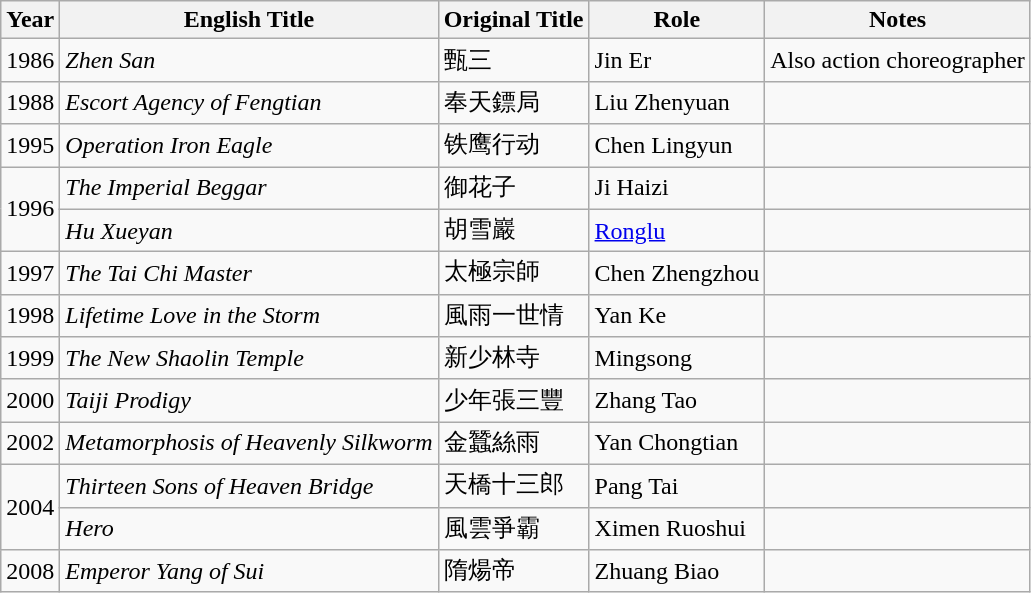<table class="wikitable sortable">
<tr>
<th>Year</th>
<th>English Title</th>
<th>Original Title</th>
<th>Role</th>
<th class="unsortable">Notes</th>
</tr>
<tr>
<td>1986</td>
<td><em>Zhen San</em></td>
<td>甄三</td>
<td>Jin Er</td>
<td>Also action choreographer</td>
</tr>
<tr>
<td>1988</td>
<td><em>Escort Agency of Fengtian</em></td>
<td>奉天鏢局</td>
<td>Liu Zhenyuan</td>
<td></td>
</tr>
<tr>
<td>1995</td>
<td><em>Operation Iron Eagle</em></td>
<td>铁鹰行动</td>
<td>Chen Lingyun</td>
<td></td>
</tr>
<tr>
<td rowspan=2>1996</td>
<td><em>The Imperial Beggar</em></td>
<td>御花子</td>
<td>Ji Haizi</td>
<td></td>
</tr>
<tr>
<td><em>Hu Xueyan</em></td>
<td>胡雪巖</td>
<td><a href='#'>Ronglu</a></td>
<td></td>
</tr>
<tr>
<td>1997</td>
<td><em>The Tai Chi Master</em></td>
<td>太極宗師</td>
<td>Chen Zhengzhou</td>
<td></td>
</tr>
<tr>
<td>1998</td>
<td><em>Lifetime Love in the Storm</em></td>
<td>風雨一世情</td>
<td>Yan Ke</td>
<td></td>
</tr>
<tr>
<td>1999</td>
<td><em>The New Shaolin Temple</em></td>
<td>新少林寺</td>
<td>Mingsong</td>
<td></td>
</tr>
<tr>
<td>2000</td>
<td><em>Taiji Prodigy</em></td>
<td>少年張三豐</td>
<td>Zhang Tao</td>
<td></td>
</tr>
<tr>
<td>2002</td>
<td><em>Metamorphosis of Heavenly Silkworm</em></td>
<td>金蠶絲雨</td>
<td>Yan Chongtian</td>
<td></td>
</tr>
<tr>
<td rowspan=2>2004</td>
<td><em>Thirteen Sons of Heaven Bridge</em></td>
<td>天橋十三郎</td>
<td>Pang Tai</td>
<td></td>
</tr>
<tr>
<td><em>Hero</em></td>
<td>風雲爭霸</td>
<td>Ximen Ruoshui</td>
<td></td>
</tr>
<tr>
<td>2008</td>
<td><em>Emperor Yang of Sui</em></td>
<td>隋煬帝</td>
<td>Zhuang Biao</td>
<td></td>
</tr>
</table>
